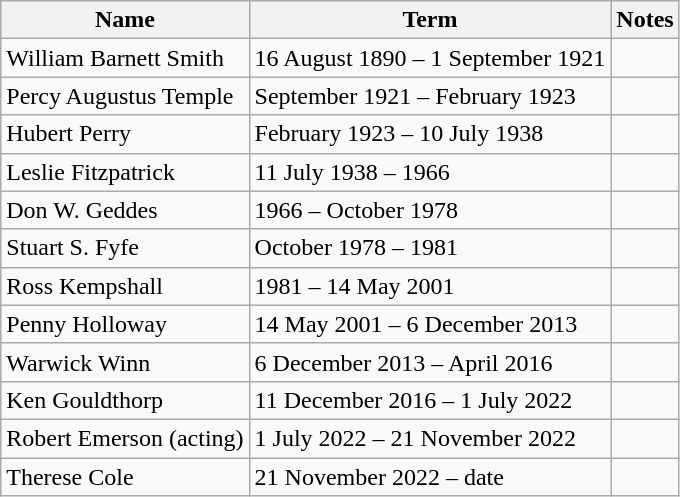<table class="wikitable">
<tr>
<th>Name</th>
<th>Term</th>
<th>Notes</th>
</tr>
<tr>
<td>William Barnett Smith</td>
<td>16 August 1890 – 1 September 1921</td>
<td></td>
</tr>
<tr>
<td>Percy Augustus Temple</td>
<td>September 1921 – February 1923</td>
<td></td>
</tr>
<tr>
<td>Hubert Perry</td>
<td>February 1923 – 10 July 1938</td>
<td></td>
</tr>
<tr>
<td>Leslie Fitzpatrick</td>
<td>11 July 1938 – 1966</td>
<td></td>
</tr>
<tr>
<td>Don W. Geddes</td>
<td>1966 – October 1978</td>
<td></td>
</tr>
<tr>
<td>Stuart S. Fyfe</td>
<td>October 1978 – 1981</td>
<td></td>
</tr>
<tr>
<td>Ross Kempshall</td>
<td>1981 – 14 May 2001</td>
<td></td>
</tr>
<tr>
<td>Penny Holloway</td>
<td>14 May 2001 – 6 December 2013</td>
<td></td>
</tr>
<tr>
<td>Warwick Winn</td>
<td>6 December 2013 – April 2016</td>
<td></td>
</tr>
<tr>
<td>Ken Gouldthorp</td>
<td>11 December 2016 – 1 July 2022</td>
<td></td>
</tr>
<tr>
<td>Robert Emerson (acting)</td>
<td>1 July 2022 – 21 November 2022</td>
<td></td>
</tr>
<tr>
<td>Therese Cole</td>
<td>21 November 2022 – date</td>
<td></td>
</tr>
</table>
